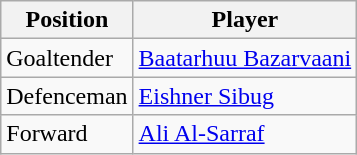<table class="wikitable">
<tr>
<th>Position</th>
<th>Player</th>
</tr>
<tr>
<td>Goaltender</td>
<td> <a href='#'>Baatarhuu Bazarvaani</a></td>
</tr>
<tr>
<td>Defenceman</td>
<td> <a href='#'>Eishner Sibug</a></td>
</tr>
<tr>
<td>Forward</td>
<td> <a href='#'>Ali Al-Sarraf</a></td>
</tr>
</table>
